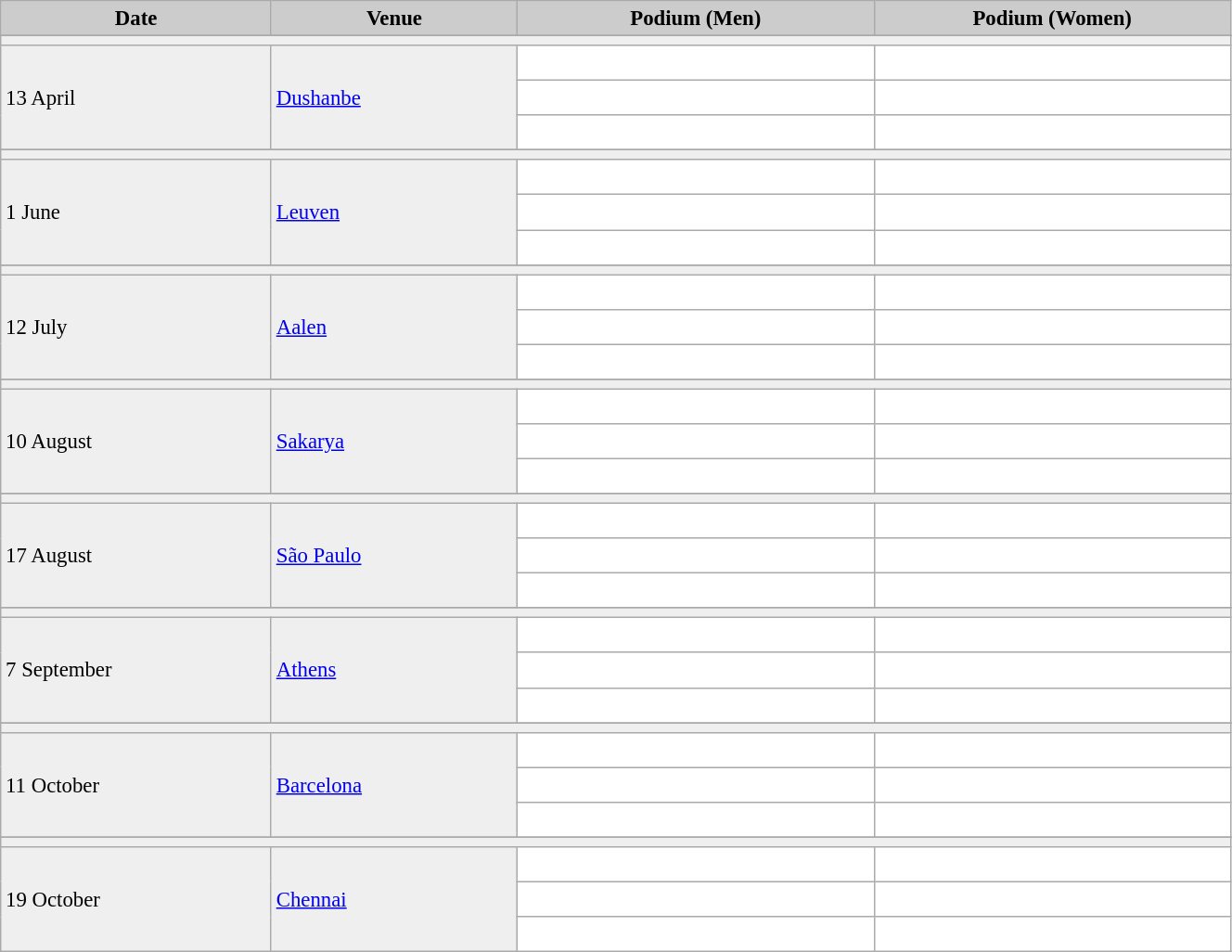<table class="wikitable" width=70% bgcolor="#f7f8ff" cellpadding="3" cellspacing="0" border="1" style="font-size: 95%; border: gray solid 1px; border-collapse: collapse;">
<tr bgcolor="#CCCCCC">
<td align="center"><strong>Date</strong></td>
<td width=20% align="center"><strong>Venue</strong></td>
<td width=29% align="center"><strong>Podium (Men)</strong></td>
<td width=29% align="center"><strong>Podium (Women)</strong></td>
</tr>
<tr>
</tr>
<tr bgcolor="#EFEFEF">
<td colspan=4></td>
</tr>
<tr bgcolor="#EFEFEF">
<td rowspan=3>13 April</td>
<td rowspan=3> <a href='#'>Dushanbe</a></td>
<td bgcolor="#ffffff">   </td>
<td bgcolor="#ffffff">   </td>
</tr>
<tr>
<td bgcolor="#ffffff">   </td>
<td bgcolor="#ffffff">   </td>
</tr>
<tr>
<td bgcolor="#ffffff">   </td>
<td bgcolor="#ffffff">   </td>
</tr>
<tr>
</tr>
<tr bgcolor="#EFEFEF">
<td colspan=4></td>
</tr>
<tr bgcolor="#EFEFEF">
<td rowspan=3>1 June</td>
<td rowspan=3> <a href='#'>Leuven</a></td>
<td bgcolor="#ffffff">   </td>
<td bgcolor="#ffffff">   </td>
</tr>
<tr>
<td bgcolor="#ffffff">   </td>
<td bgcolor="#ffffff">   </td>
</tr>
<tr>
<td bgcolor="#ffffff">   </td>
<td bgcolor="#ffffff">   </td>
</tr>
<tr>
</tr>
<tr bgcolor="#EFEFEF">
<td colspan=4></td>
</tr>
<tr bgcolor="#EFEFEF">
<td rowspan=3>12 July</td>
<td rowspan=3> <a href='#'>Aalen</a></td>
<td bgcolor="#ffffff">   </td>
<td bgcolor="#ffffff">   </td>
</tr>
<tr>
<td bgcolor="#ffffff">   </td>
<td bgcolor="#ffffff">   </td>
</tr>
<tr>
<td bgcolor="#ffffff">   </td>
<td bgcolor="#ffffff">   </td>
</tr>
<tr>
</tr>
<tr bgcolor="#EFEFEF">
<td colspan=4></td>
</tr>
<tr bgcolor="#EFEFEF">
<td rowspan=3>10 August</td>
<td rowspan=3> <a href='#'>Sakarya</a></td>
<td bgcolor="#ffffff">   </td>
<td bgcolor="#ffffff">   </td>
</tr>
<tr>
<td bgcolor="#ffffff">   </td>
<td bgcolor="#ffffff">   </td>
</tr>
<tr>
<td bgcolor="#ffffff">   </td>
<td bgcolor="#ffffff">   </td>
</tr>
<tr>
</tr>
<tr bgcolor="#EFEFEF">
<td colspan=4></td>
</tr>
<tr bgcolor="#EFEFEF">
<td rowspan=3>17 August</td>
<td rowspan=3> <a href='#'>São Paulo</a></td>
<td bgcolor="#ffffff">   </td>
<td bgcolor="#ffffff">   </td>
</tr>
<tr>
<td bgcolor="#ffffff">   </td>
<td bgcolor="#ffffff">   </td>
</tr>
<tr>
<td bgcolor="#ffffff">   </td>
<td bgcolor="#ffffff">   </td>
</tr>
<tr>
</tr>
<tr bgcolor="#EFEFEF">
<td colspan=4></td>
</tr>
<tr bgcolor="#EFEFEF">
<td rowspan=3>7 September</td>
<td rowspan=3> <a href='#'>Athens</a></td>
<td bgcolor="#ffffff">   </td>
<td bgcolor="#ffffff">   </td>
</tr>
<tr>
<td bgcolor="#ffffff">   </td>
<td bgcolor="#ffffff">   </td>
</tr>
<tr>
<td bgcolor="#ffffff">   </td>
<td bgcolor="#ffffff">   </td>
</tr>
<tr>
</tr>
<tr bgcolor="#EFEFEF">
<td colspan=4></td>
</tr>
<tr bgcolor="#EFEFEF">
<td rowspan=3>11 October</td>
<td rowspan=3> <a href='#'>Barcelona</a></td>
<td bgcolor="#ffffff">   </td>
<td bgcolor="#ffffff">   </td>
</tr>
<tr>
<td bgcolor="#ffffff">   </td>
<td bgcolor="#ffffff">   </td>
</tr>
<tr>
<td bgcolor="#ffffff">   </td>
<td bgcolor="#ffffff">   </td>
</tr>
<tr>
</tr>
<tr bgcolor="#EFEFEF">
<td colspan=4></td>
</tr>
<tr bgcolor="#EFEFEF">
<td rowspan=3>19 October</td>
<td rowspan=3> <a href='#'>Chennai</a></td>
<td bgcolor="#ffffff">   </td>
<td bgcolor="#ffffff">   </td>
</tr>
<tr>
<td bgcolor="#ffffff">   </td>
<td bgcolor="#ffffff">   </td>
</tr>
<tr>
<td bgcolor="#ffffff">   </td>
<td bgcolor="#ffffff">   </td>
</tr>
</table>
